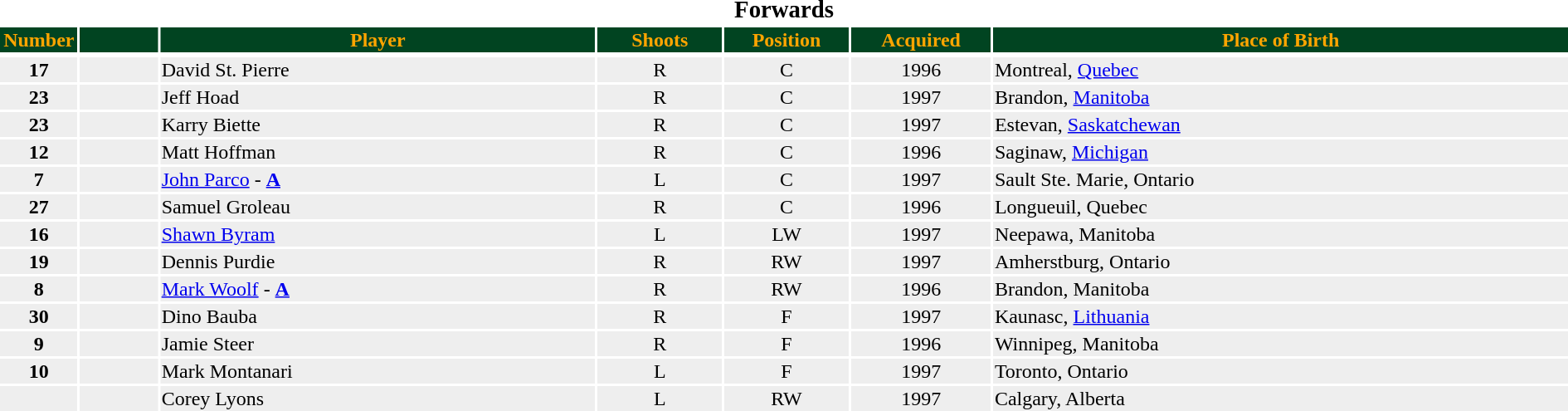<table class="toccolours" style="width:100%">
<tr>
<th colspan=7><big>Forwards </big></th>
</tr>
<tr style="background:#014421; color:#FFA500">
<th width=5%>Number</th>
<th width=5%></th>
<th !width=15%>Player</th>
<th width=8%>Shoots</th>
<th width=8%>Position</th>
<th width=9%>Acquired</th>
<th width=37%>Place of Birth</th>
</tr>
<tr>
</tr>
<tr style="background:#eee">
<td align=center><strong>17</strong></td>
<td align=center></td>
<td>David St. Pierre</td>
<td align=center>R</td>
<td align=center>C</td>
<td align=center>1996</td>
<td>Montreal, <a href='#'>Quebec</a></td>
</tr>
<tr style="background:#eee">
<td align=center><strong>23</strong></td>
<td align=center></td>
<td>Jeff Hoad</td>
<td align=center>R</td>
<td align=center>C</td>
<td align=center>1997</td>
<td>Brandon, <a href='#'>Manitoba</a></td>
</tr>
<tr style="background:#eee">
<td align=center><strong>23</strong></td>
<td align=center></td>
<td>Karry Biette</td>
<td align=center>R</td>
<td align=center>C</td>
<td align=center>1997</td>
<td>Estevan, <a href='#'>Saskatchewan</a></td>
</tr>
<tr style="background:#eee">
<td align=center><strong>12</strong></td>
<td align=center></td>
<td>Matt Hoffman</td>
<td align=center>R</td>
<td align=center>C</td>
<td align=center>1996</td>
<td>Saginaw, <a href='#'>Michigan</a></td>
</tr>
<tr style="background:#eee">
<td align=center><strong>7</strong></td>
<td align=center></td>
<td><a href='#'>John Parco</a> - <strong><a href='#'>A</a></strong></td>
<td align=center>L</td>
<td align=center>C</td>
<td align=center>1997</td>
<td>Sault Ste. Marie, Ontario</td>
</tr>
<tr style="background:#eee">
<td align=center><strong>27</strong></td>
<td align=center></td>
<td>Samuel Groleau</td>
<td align=center>R</td>
<td align=center>C</td>
<td align=center>1996</td>
<td>Longueuil, Quebec</td>
</tr>
<tr style="background:#eee">
<td align=center><strong>16</strong></td>
<td align=center></td>
<td><a href='#'>Shawn Byram</a></td>
<td align=center>L</td>
<td align=center>LW</td>
<td align=center>1997</td>
<td>Neepawa, Manitoba</td>
</tr>
<tr style="background:#eee">
<td align=center><strong>19</strong></td>
<td align=center></td>
<td>Dennis Purdie</td>
<td align=center>R</td>
<td align=center>RW</td>
<td align=center>1997</td>
<td>Amherstburg, Ontario</td>
</tr>
<tr style="background:#eee">
<td align=center><strong>8</strong></td>
<td align=center></td>
<td><a href='#'>Mark Woolf</a> - <strong><a href='#'>A</a></strong></td>
<td align=center>R</td>
<td align=center>RW</td>
<td align=center>1996</td>
<td>Brandon, Manitoba</td>
</tr>
<tr style="background:#eee">
<td align=center><strong>30</strong></td>
<td align=center></td>
<td>Dino Bauba</td>
<td align=center>R</td>
<td align=center>F</td>
<td align=center>1997</td>
<td>Kaunasc, <a href='#'>Lithuania</a></td>
</tr>
<tr style="background:#eee">
<td align=center><strong>9</strong></td>
<td align=center></td>
<td>Jamie Steer</td>
<td align=center>R</td>
<td align=center>F</td>
<td align=center>1996</td>
<td>Winnipeg, Manitoba</td>
</tr>
<tr style="background:#eee">
<td align=center><strong>10</strong></td>
<td align=center></td>
<td>Mark Montanari</td>
<td align=center>L</td>
<td align=center>F</td>
<td align=center>1997</td>
<td>Toronto, Ontario</td>
</tr>
<tr style="background:#eee">
<td align=center></td>
<td align=center></td>
<td>Corey Lyons</td>
<td align=center>L</td>
<td align=center>RW</td>
<td align=center>1997</td>
<td>Calgary, Alberta</td>
</tr>
</table>
